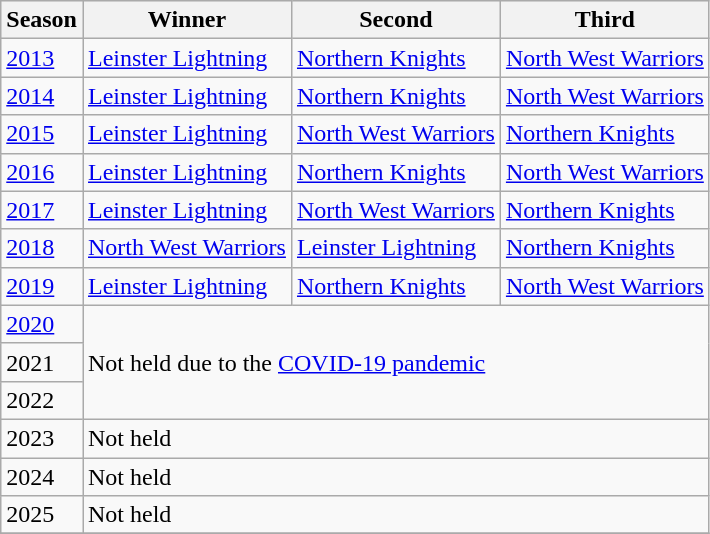<table class="wikitable">
<tr style="background:#efefef;">
<th>Season</th>
<th>Winner</th>
<th>Second</th>
<th>Third</th>
</tr>
<tr>
<td><a href='#'>2013</a></td>
<td><a href='#'>Leinster Lightning</a></td>
<td><a href='#'>Northern Knights</a></td>
<td><a href='#'>North West Warriors</a></td>
</tr>
<tr>
<td><a href='#'>2014</a></td>
<td><a href='#'>Leinster Lightning</a></td>
<td><a href='#'>Northern Knights</a></td>
<td><a href='#'>North West Warriors</a></td>
</tr>
<tr>
<td><a href='#'>2015</a></td>
<td><a href='#'>Leinster Lightning</a></td>
<td><a href='#'>North West Warriors</a></td>
<td><a href='#'>Northern Knights</a></td>
</tr>
<tr>
<td><a href='#'>2016</a></td>
<td><a href='#'>Leinster Lightning</a></td>
<td><a href='#'>Northern Knights</a></td>
<td><a href='#'>North West Warriors</a></td>
</tr>
<tr>
<td><a href='#'>2017</a></td>
<td><a href='#'>Leinster Lightning</a></td>
<td><a href='#'>North West Warriors</a></td>
<td><a href='#'>Northern Knights</a></td>
</tr>
<tr>
<td><a href='#'>2018</a></td>
<td><a href='#'>North West Warriors</a></td>
<td><a href='#'>Leinster Lightning</a></td>
<td><a href='#'>Northern Knights</a></td>
</tr>
<tr>
<td><a href='#'>2019</a></td>
<td><a href='#'>Leinster Lightning</a></td>
<td><a href='#'>Northern Knights</a></td>
<td><a href='#'>North West Warriors</a></td>
</tr>
<tr>
<td><a href='#'>2020</a></td>
<td rowspan=3 colspan=3>Not held due to the <a href='#'>COVID-19 pandemic</a></td>
</tr>
<tr>
<td>2021</td>
</tr>
<tr>
<td>2022</td>
</tr>
<tr>
<td>2023</td>
<td rowspan=1 colspan=3>Not held</td>
</tr>
<tr>
<td>2024</td>
<td rowspan=1 colspan=3>Not held</td>
</tr>
<tr>
<td>2025</td>
<td rowspan=1 colspan=3>Not held</td>
</tr>
<tr>
</tr>
</table>
